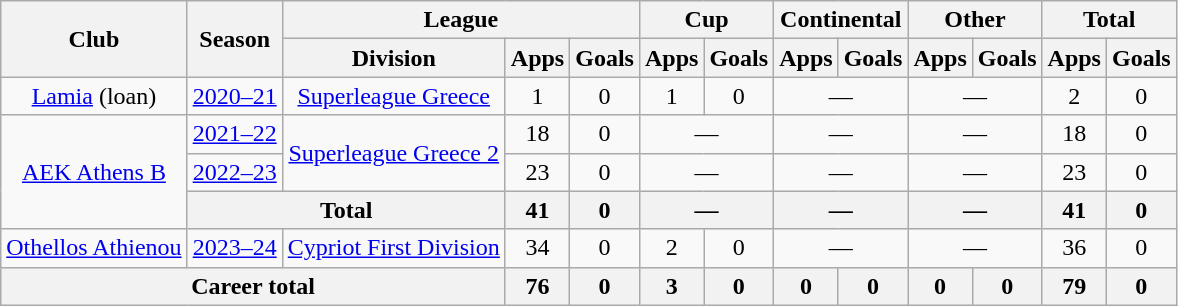<table class="wikitable" style="text-align: center">
<tr>
<th rowspan="2">Club</th>
<th rowspan="2">Season</th>
<th colspan="3">League</th>
<th colspan="2">Cup</th>
<th colspan="2">Continental</th>
<th colspan="2">Other</th>
<th colspan="2">Total</th>
</tr>
<tr>
<th>Division</th>
<th>Apps</th>
<th>Goals</th>
<th>Apps</th>
<th>Goals</th>
<th>Apps</th>
<th>Goals</th>
<th>Apps</th>
<th>Goals</th>
<th>Apps</th>
<th>Goals</th>
</tr>
<tr>
<td><a href='#'>Lamia</a> (loan)</td>
<td><a href='#'>2020–21</a></td>
<td><a href='#'>Superleague Greece</a></td>
<td>1</td>
<td>0</td>
<td>1</td>
<td>0</td>
<td colspan="2">—</td>
<td colspan="2">—</td>
<td>2</td>
<td>0</td>
</tr>
<tr>
<td rowspan="3"><a href='#'>AEK Athens B</a></td>
<td><a href='#'>2021–22</a></td>
<td rowspan="2"><a href='#'>Superleague Greece 2</a></td>
<td>18</td>
<td>0</td>
<td colspan="2">—</td>
<td colspan="2">—</td>
<td colspan="2">—</td>
<td>18</td>
<td>0</td>
</tr>
<tr>
<td><a href='#'>2022–23</a></td>
<td>23</td>
<td>0</td>
<td colspan="2">—</td>
<td colspan="2">—</td>
<td colspan="2">—</td>
<td>23</td>
<td>0</td>
</tr>
<tr>
<th colspan="2">Total</th>
<th>41</th>
<th>0</th>
<th colspan="2">—</th>
<th colspan="2">—</th>
<th colspan="2">—</th>
<th>41</th>
<th>0</th>
</tr>
<tr>
<td><a href='#'>Othellos Athienou</a></td>
<td><a href='#'>2023–24</a></td>
<td><a href='#'>Cypriot First Division</a></td>
<td>34</td>
<td>0</td>
<td>2</td>
<td>0</td>
<td colspan="2">—</td>
<td colspan="2">—</td>
<td>36</td>
<td>0</td>
</tr>
<tr>
<th colspan="3">Career total</th>
<th>76</th>
<th>0</th>
<th>3</th>
<th>0</th>
<th>0</th>
<th>0</th>
<th>0</th>
<th>0</th>
<th>79</th>
<th>0</th>
</tr>
</table>
